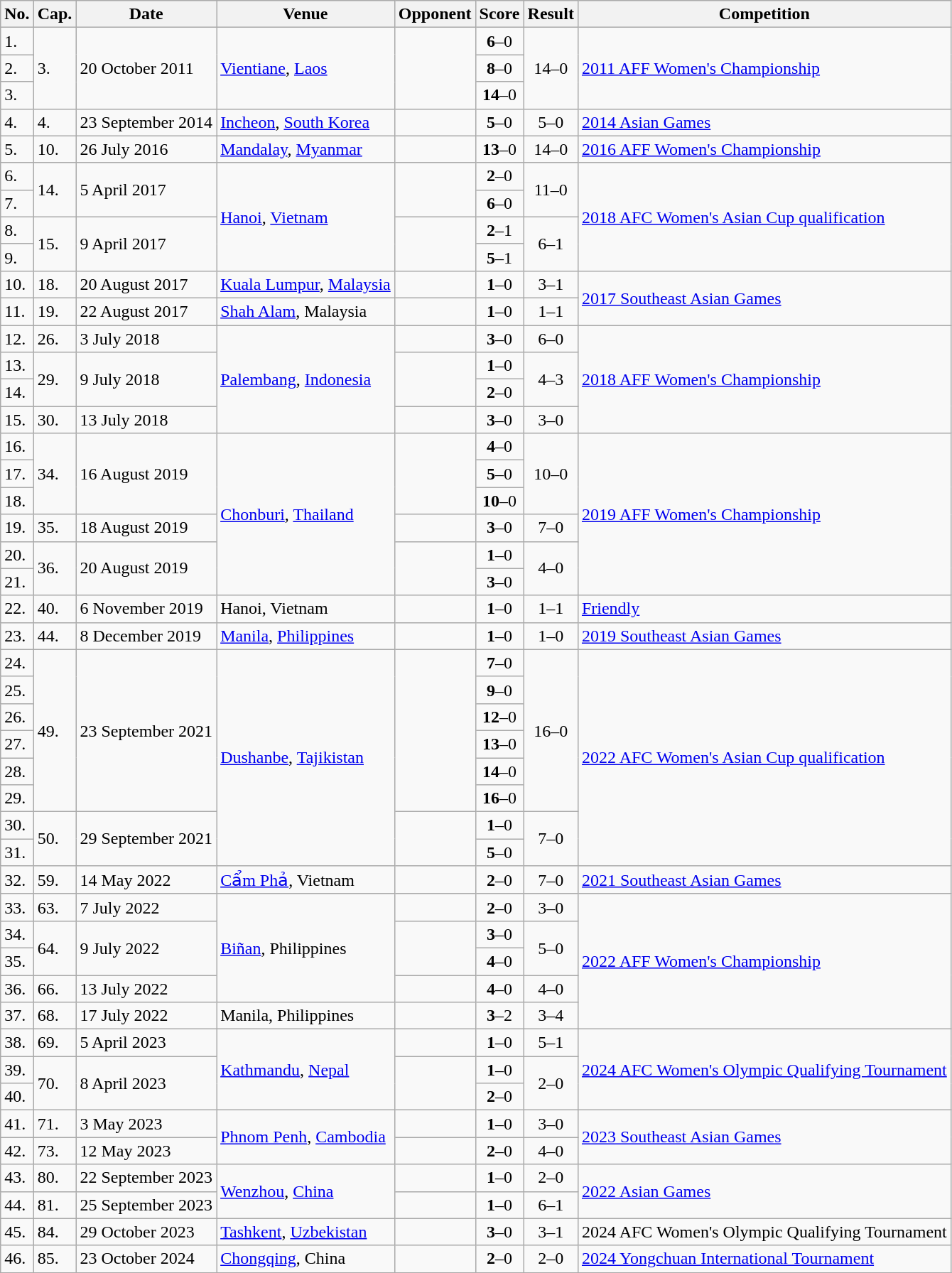<table class="wikitable">
<tr>
<th>No.</th>
<th>Cap.</th>
<th>Date</th>
<th>Venue</th>
<th>Opponent</th>
<th>Score</th>
<th>Result</th>
<th>Competition</th>
</tr>
<tr>
<td>1.</td>
<td rowspan="3">3.</td>
<td rowspan="3">20 October 2011</td>
<td rowspan="3"><a href='#'>Vientiane</a>, <a href='#'>Laos</a></td>
<td rowspan="3"></td>
<td align=center><strong>6</strong>–0</td>
<td rowspan="3" align=center>14–0</td>
<td rowspan="3"><a href='#'>2011 AFF Women's Championship</a></td>
</tr>
<tr>
<td>2.</td>
<td align=center><strong>8</strong>–0</td>
</tr>
<tr>
<td>3.</td>
<td align=center><strong>14</strong>–0</td>
</tr>
<tr>
<td>4.</td>
<td>4.</td>
<td>23 September 2014</td>
<td><a href='#'>Incheon</a>, <a href='#'>South Korea</a></td>
<td></td>
<td align=center><strong>5</strong>–0</td>
<td align=center>5–0</td>
<td><a href='#'>2014 Asian Games</a></td>
</tr>
<tr>
<td>5.</td>
<td>10.</td>
<td>26 July 2016</td>
<td><a href='#'>Mandalay</a>, <a href='#'>Myanmar</a></td>
<td></td>
<td align=center><strong>13</strong>–0</td>
<td align=center>14–0</td>
<td><a href='#'>2016 AFF Women's Championship</a></td>
</tr>
<tr>
<td>6.</td>
<td rowspan="2">14.</td>
<td rowspan="2">5 April 2017</td>
<td rowspan="4"><a href='#'>Hanoi</a>, <a href='#'>Vietnam</a></td>
<td rowspan="2"></td>
<td align=center><strong>2</strong>–0</td>
<td rowspan="2" align=center>11–0</td>
<td rowspan="4"><a href='#'>2018 AFC Women's Asian Cup qualification</a></td>
</tr>
<tr>
<td>7.</td>
<td align=center><strong>6</strong>–0</td>
</tr>
<tr>
<td>8.</td>
<td rowspan="2">15.</td>
<td rowspan="2">9 April 2017</td>
<td rowspan="2"></td>
<td align=center><strong>2</strong>–1</td>
<td rowspan="2" align=center>6–1</td>
</tr>
<tr>
<td>9.</td>
<td align=center><strong>5</strong>–1</td>
</tr>
<tr>
<td>10.</td>
<td>18.</td>
<td>20 August 2017</td>
<td><a href='#'>Kuala Lumpur</a>, <a href='#'>Malaysia</a></td>
<td></td>
<td align=center><strong>1</strong>–0</td>
<td align=center>3–1</td>
<td rowspan="2"><a href='#'>2017 Southeast Asian Games</a></td>
</tr>
<tr>
<td>11.</td>
<td>19.</td>
<td>22 August 2017</td>
<td><a href='#'>Shah Alam</a>, Malaysia</td>
<td></td>
<td align=center><strong>1</strong>–0</td>
<td align=center>1–1</td>
</tr>
<tr>
<td>12.</td>
<td>26.</td>
<td>3 July 2018</td>
<td rowspan="4"><a href='#'>Palembang</a>, <a href='#'>Indonesia</a></td>
<td></td>
<td align=center><strong>3</strong>–0</td>
<td align=center>6–0</td>
<td rowspan="4"><a href='#'>2018 AFF Women's Championship</a></td>
</tr>
<tr>
<td>13.</td>
<td rowspan="2">29.</td>
<td rowspan="2">9 July 2018</td>
<td rowspan="2"></td>
<td align=center><strong>1</strong>–0</td>
<td rowspan="2" align=center>4–3</td>
</tr>
<tr>
<td>14.</td>
<td align=center><strong>2</strong>–0</td>
</tr>
<tr>
<td>15.</td>
<td>30.</td>
<td>13 July 2018</td>
<td></td>
<td align=center><strong>3</strong>–0</td>
<td align=center>3–0</td>
</tr>
<tr>
<td>16.</td>
<td rowspan="3">34.</td>
<td rowspan="3">16 August 2019</td>
<td rowspan="6"><a href='#'>Chonburi</a>, <a href='#'>Thailand</a></td>
<td rowspan="3"></td>
<td align=center><strong>4</strong>–0</td>
<td rowspan="3" align=center>10–0</td>
<td rowspan="6"><a href='#'>2019 AFF Women's Championship</a></td>
</tr>
<tr>
<td>17.</td>
<td align=center><strong>5</strong>–0</td>
</tr>
<tr>
<td>18.</td>
<td align=center><strong>10</strong>–0</td>
</tr>
<tr>
<td>19.</td>
<td>35.</td>
<td>18 August 2019</td>
<td></td>
<td align=center><strong>3</strong>–0</td>
<td align=center>7–0</td>
</tr>
<tr>
<td>20.</td>
<td rowspan="2">36.</td>
<td rowspan="2">20 August 2019</td>
<td rowspan="2"></td>
<td align=center><strong>1</strong>–0</td>
<td rowspan="2" align=center>4–0</td>
</tr>
<tr>
<td>21.</td>
<td align=center><strong>3</strong>–0</td>
</tr>
<tr>
<td>22.</td>
<td>40.</td>
<td>6 November 2019</td>
<td>Hanoi, Vietnam</td>
<td></td>
<td align=center><strong>1</strong>–0</td>
<td align=center>1–1</td>
<td><a href='#'>Friendly</a></td>
</tr>
<tr>
<td>23.</td>
<td>44.</td>
<td>8 December 2019</td>
<td><a href='#'>Manila</a>, <a href='#'>Philippines</a></td>
<td></td>
<td align=center><strong>1</strong>–0</td>
<td align=center>1–0 </td>
<td><a href='#'>2019 Southeast Asian Games</a></td>
</tr>
<tr>
<td>24.</td>
<td rowspan="6">49.</td>
<td rowspan="6">23 September 2021</td>
<td rowspan="8"><a href='#'>Dushanbe</a>, <a href='#'>Tajikistan</a></td>
<td rowspan="6"></td>
<td align=center><strong>7</strong>–0</td>
<td rowspan="6" align=center>16–0</td>
<td rowspan="8"><a href='#'>2022 AFC Women's Asian Cup qualification</a></td>
</tr>
<tr>
<td>25.</td>
<td align=center><strong>9</strong>–0</td>
</tr>
<tr>
<td>26.</td>
<td align=center><strong>12</strong>–0</td>
</tr>
<tr>
<td>27.</td>
<td align=center><strong>13</strong>–0</td>
</tr>
<tr>
<td>28.</td>
<td align=center><strong>14</strong>–0</td>
</tr>
<tr>
<td>29.</td>
<td align=center><strong>16</strong>–0</td>
</tr>
<tr>
<td>30.</td>
<td rowspan="2">50.</td>
<td rowspan="2">29 September 2021</td>
<td rowspan="2"></td>
<td align=center><strong>1</strong>–0</td>
<td rowspan="2" align=center>7–0</td>
</tr>
<tr>
<td>31.</td>
<td align=center><strong>5</strong>–0</td>
</tr>
<tr>
<td>32.</td>
<td>59.</td>
<td>14 May 2022</td>
<td><a href='#'>Cẩm Phả</a>, Vietnam</td>
<td></td>
<td align=center><strong>2</strong>–0</td>
<td align=center>7–0</td>
<td><a href='#'>2021 Southeast Asian Games</a></td>
</tr>
<tr>
<td>33.</td>
<td>63.</td>
<td>7 July 2022</td>
<td rowspan=4><a href='#'>Biñan</a>, Philippines</td>
<td></td>
<td align=center><strong>2</strong>–0</td>
<td align=center>3–0</td>
<td rowspan=5><a href='#'>2022 AFF Women's Championship</a></td>
</tr>
<tr>
<td>34.</td>
<td rowspan=2>64.</td>
<td rowspan=2>9 July 2022</td>
<td rowspan=2></td>
<td align=center><strong>3</strong>–0</td>
<td rowspan=2 align=center>5–0</td>
</tr>
<tr>
<td>35.</td>
<td align=center><strong>4</strong>–0</td>
</tr>
<tr>
<td>36.</td>
<td>66.</td>
<td>13 July 2022</td>
<td></td>
<td align=center><strong>4</strong>–0</td>
<td align=center>4–0</td>
</tr>
<tr>
<td>37.</td>
<td>68.</td>
<td>17 July 2022</td>
<td>Manila, Philippines</td>
<td></td>
<td align=center><strong>3</strong>–2</td>
<td align=center>3–4</td>
</tr>
<tr>
<td>38.</td>
<td>69.</td>
<td>5 April 2023</td>
<td rowspan=3><a href='#'>Kathmandu</a>, <a href='#'>Nepal</a></td>
<td></td>
<td align=center><strong>1</strong>–0</td>
<td align=center>5–1</td>
<td rowspan=3><a href='#'>2024 AFC Women's Olympic Qualifying Tournament</a></td>
</tr>
<tr>
<td>39.</td>
<td rowspan=2>70.</td>
<td rowspan=2>8 April 2023</td>
<td rowspan=2></td>
<td align=center><strong>1</strong>–0</td>
<td rowspan=2 align=center>2–0</td>
</tr>
<tr>
<td>40.</td>
<td align=center><strong>2</strong>–0</td>
</tr>
<tr>
<td>41.</td>
<td>71.</td>
<td>3 May 2023</td>
<td rowspan=2><a href='#'>Phnom Penh</a>, <a href='#'>Cambodia</a></td>
<td></td>
<td align=center><strong>1</strong>–0</td>
<td align=center>3–0</td>
<td rowspan=2><a href='#'>2023 Southeast Asian Games</a></td>
</tr>
<tr>
<td>42.</td>
<td>73.</td>
<td>12 May 2023</td>
<td></td>
<td align=center><strong>2</strong>–0</td>
<td align=center>4–0</td>
</tr>
<tr>
<td>43.</td>
<td>80.</td>
<td>22 September 2023</td>
<td rowspan=2><a href='#'>Wenzhou</a>, <a href='#'>China</a></td>
<td></td>
<td align=center><strong>1</strong>–0</td>
<td align=center>2–0</td>
<td rowspan=2><a href='#'>2022 Asian Games</a></td>
</tr>
<tr>
<td>44.</td>
<td>81.</td>
<td>25 September 2023</td>
<td></td>
<td align=center><strong>1</strong>–0</td>
<td align=center>6–1</td>
</tr>
<tr>
<td>45.</td>
<td>84.</td>
<td>29 October 2023</td>
<td><a href='#'>Tashkent</a>, <a href='#'>Uzbekistan</a></td>
<td></td>
<td align=center><strong>3</strong>–0</td>
<td align=center>3–1</td>
<td>2024 AFC Women's Olympic Qualifying Tournament</td>
</tr>
<tr>
<td>46.</td>
<td>85.</td>
<td>23 October 2024</td>
<td><a href='#'>Chongqing</a>, China</td>
<td></td>
<td align=center><strong>2</strong>–0</td>
<td align=center>2–0</td>
<td><a href='#'>2024 Yongchuan International Tournament</a></td>
</tr>
<tr>
</tr>
</table>
